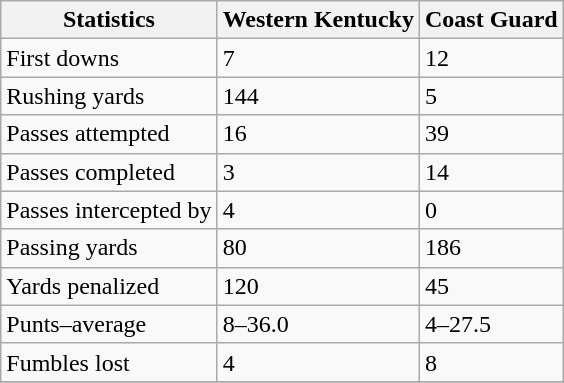<table class="wikitable">
<tr>
<th>Statistics</th>
<th>Western Kentucky</th>
<th>Coast Guard</th>
</tr>
<tr>
<td>First downs</td>
<td>7</td>
<td>12</td>
</tr>
<tr>
<td>Rushing yards</td>
<td>144</td>
<td>5</td>
</tr>
<tr>
<td>Passes attempted</td>
<td>16</td>
<td>39</td>
</tr>
<tr>
<td>Passes completed</td>
<td>3</td>
<td>14</td>
</tr>
<tr>
<td>Passes intercepted by</td>
<td>4</td>
<td>0</td>
</tr>
<tr>
<td>Passing yards</td>
<td>80</td>
<td>186</td>
</tr>
<tr>
<td>Yards penalized</td>
<td>120</td>
<td>45</td>
</tr>
<tr>
<td>Punts–average</td>
<td>8–36.0</td>
<td>4–27.5</td>
</tr>
<tr>
<td>Fumbles lost</td>
<td>4</td>
<td>8</td>
</tr>
<tr>
</tr>
</table>
